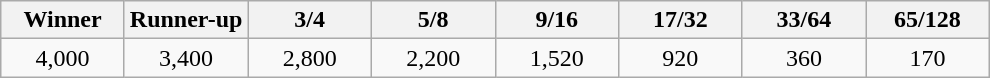<table class="wikitable">
<tr>
<th width=75>Winner</th>
<th width=75>Runner-up</th>
<th width=75>3/4</th>
<th width=75>5/8</th>
<th width=75>9/16</th>
<th width=75>17/32</th>
<th width=75>33/64</th>
<th width=75>65/128</th>
</tr>
<tr>
<td align=center>4,000</td>
<td align=center>3,400</td>
<td align=center>2,800</td>
<td align=center>2,200</td>
<td align=center>1,520</td>
<td align=center>920</td>
<td align=center>360</td>
<td align=center>170</td>
</tr>
</table>
